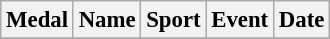<table class="wikitable sortable" style="font-size: 95%;">
<tr>
<th>Medal</th>
<th>Name</th>
<th>Sport</th>
<th>Event</th>
<th>Date</th>
</tr>
<tr>
</tr>
</table>
